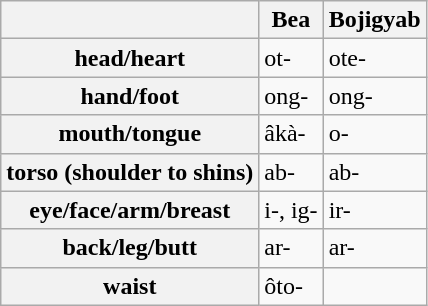<table class=wikitable>
<tr>
<th></th>
<th>Bea</th>
<th>Bojigyab</th>
</tr>
<tr>
<th>head/heart</th>
<td>ot-</td>
<td>ote-</td>
</tr>
<tr>
<th>hand/foot</th>
<td>ong-</td>
<td>ong-</td>
</tr>
<tr>
<th>mouth/tongue</th>
<td>âkà-</td>
<td>o-</td>
</tr>
<tr>
<th>torso (shoulder to shins)</th>
<td>ab-</td>
<td>ab-</td>
</tr>
<tr>
<th>eye/face/arm/breast</th>
<td>i-, ig-</td>
<td>ir-</td>
</tr>
<tr>
<th>back/leg/butt</th>
<td>ar-</td>
<td>ar-</td>
</tr>
<tr>
<th>waist</th>
<td>ôto-</td>
<td></td>
</tr>
</table>
